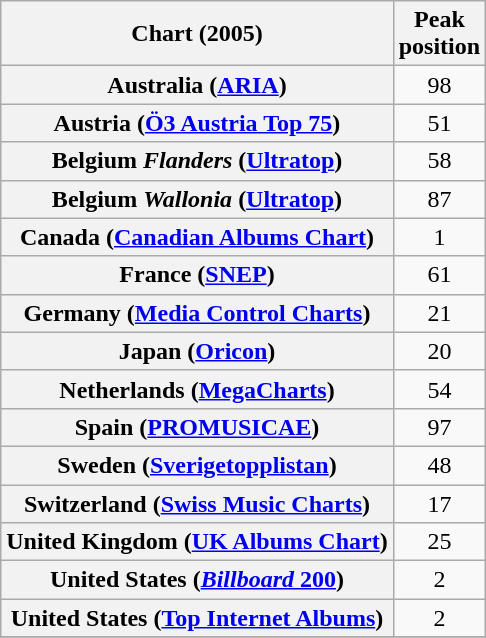<table class="wikitable sortable plainrowheaders">
<tr>
<th scope="col">Chart (2005)</th>
<th scope="col">Peak<br>position</th>
</tr>
<tr>
<th scope="row">Australia (<a href='#'>ARIA</a>)</th>
<td style="text-align:center;">98</td>
</tr>
<tr>
<th scope="row">Austria (<a href='#'>Ö3 Austria Top 75</a>)</th>
<td style="text-align:center;">51</td>
</tr>
<tr>
<th scope="row">Belgium <em>Flanders</em> (<a href='#'>Ultratop</a>)</th>
<td style="text-align:center;">58</td>
</tr>
<tr>
<th scope="row">Belgium <em>Wallonia</em> (<a href='#'>Ultratop</a>)</th>
<td style="text-align:center;">87</td>
</tr>
<tr>
<th scope="row">Canada (<a href='#'>Canadian Albums Chart</a>)</th>
<td style="text-align:center;">1</td>
</tr>
<tr>
<th scope="row">France (<a href='#'>SNEP</a>)</th>
<td style="text-align:center;">61</td>
</tr>
<tr>
<th scope="row">Germany (<a href='#'>Media Control Charts</a>)</th>
<td style="text-align:center;">21</td>
</tr>
<tr>
<th scope="row">Japan (<a href='#'>Oricon</a>)</th>
<td style="text-align:center;">20</td>
</tr>
<tr>
<th scope="row">Netherlands (<a href='#'>MegaCharts</a>)</th>
<td style="text-align:center;">54</td>
</tr>
<tr>
<th scope="row">Spain (<a href='#'>PROMUSICAE</a>)</th>
<td style="text-align:center;">97</td>
</tr>
<tr>
<th scope="row">Sweden (<a href='#'>Sverigetopplistan</a>)</th>
<td style="text-align:center;">48</td>
</tr>
<tr>
<th scope="row">Switzerland (<a href='#'>Swiss Music Charts</a>)</th>
<td style="text-align:center;">17</td>
</tr>
<tr>
<th scope="row">United Kingdom (<a href='#'>UK Albums Chart</a>)</th>
<td style="text-align:center;">25</td>
</tr>
<tr>
<th scope="row">United States (<a href='#'><em>Billboard</em> 200</a>)</th>
<td style="text-align:center;">2</td>
</tr>
<tr>
<th scope="row">United States (<a href='#'>Top Internet Albums</a>)</th>
<td style="text-align:center;">2</td>
</tr>
<tr>
</tr>
</table>
